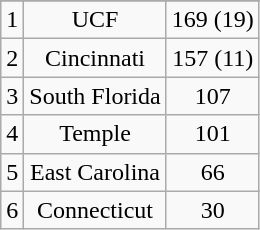<table class="wikitable" style="display: inline-table;">
<tr align="center">
</tr>
<tr align="center">
<td>1</td>
<td>UCF</td>
<td>169 (19)</td>
</tr>
<tr align="center">
<td>2</td>
<td>Cincinnati</td>
<td>157 (11)</td>
</tr>
<tr align="center">
<td>3</td>
<td>South Florida</td>
<td>107</td>
</tr>
<tr align="center">
<td>4</td>
<td>Temple</td>
<td>101</td>
</tr>
<tr align="center">
<td>5</td>
<td>East Carolina</td>
<td>66</td>
</tr>
<tr align="center">
<td>6</td>
<td>Connecticut</td>
<td>30</td>
</tr>
</table>
